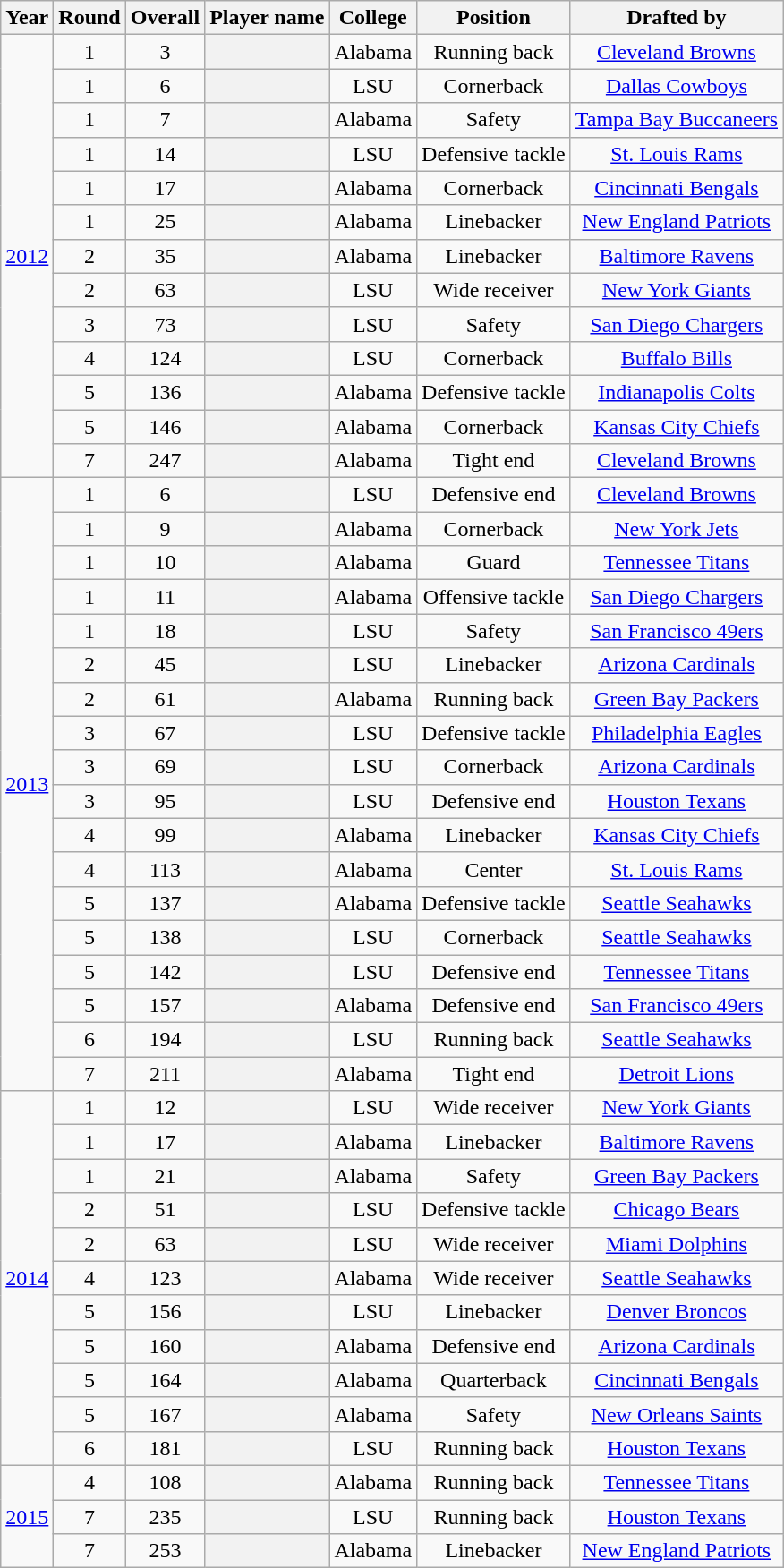<table class="wikitable sortable" style="text-align:center">
<tr>
<th scope="col">Year</th>
<th scope="col">Round</th>
<th scope="col">Overall</th>
<th scope="col">Player name</th>
<th scope="col">College</th>
<th scope="col">Position</th>
<th scope="col">Drafted by</th>
</tr>
<tr>
<td rowspan=13><a href='#'>2012</a></td>
<td>1</td>
<td>3</td>
<th scope="row"></th>
<td>Alabama</td>
<td>Running back</td>
<td><a href='#'>Cleveland Browns</a></td>
</tr>
<tr>
<td>1</td>
<td>6</td>
<th scope="row"></th>
<td>LSU</td>
<td>Cornerback</td>
<td><a href='#'>Dallas Cowboys</a></td>
</tr>
<tr>
<td>1</td>
<td>7</td>
<th scope="row"></th>
<td>Alabama</td>
<td>Safety</td>
<td><a href='#'>Tampa Bay Buccaneers</a></td>
</tr>
<tr>
<td>1</td>
<td>14</td>
<th scope="row"></th>
<td>LSU</td>
<td>Defensive tackle</td>
<td><a href='#'>St. Louis Rams</a></td>
</tr>
<tr>
<td>1</td>
<td>17</td>
<th scope="row"></th>
<td>Alabama</td>
<td>Cornerback</td>
<td><a href='#'>Cincinnati Bengals</a></td>
</tr>
<tr>
<td>1</td>
<td>25</td>
<th scope="row"></th>
<td>Alabama</td>
<td>Linebacker</td>
<td><a href='#'>New England Patriots</a></td>
</tr>
<tr>
<td>2</td>
<td>35</td>
<th scope="row"></th>
<td>Alabama</td>
<td>Linebacker</td>
<td><a href='#'>Baltimore Ravens</a></td>
</tr>
<tr>
<td>2</td>
<td>63</td>
<th scope="row"></th>
<td>LSU</td>
<td>Wide receiver</td>
<td><a href='#'>New York Giants</a></td>
</tr>
<tr>
<td>3</td>
<td>73</td>
<th scope="row"></th>
<td>LSU</td>
<td>Safety</td>
<td><a href='#'>San Diego Chargers</a></td>
</tr>
<tr>
<td>4</td>
<td>124</td>
<th scope="row"></th>
<td>LSU</td>
<td>Cornerback</td>
<td><a href='#'>Buffalo Bills</a></td>
</tr>
<tr>
<td>5</td>
<td>136</td>
<th scope="row"></th>
<td>Alabama</td>
<td>Defensive tackle</td>
<td><a href='#'>Indianapolis Colts</a></td>
</tr>
<tr>
<td>5</td>
<td>146</td>
<th scope="row"></th>
<td>Alabama</td>
<td>Cornerback</td>
<td><a href='#'>Kansas City Chiefs</a></td>
</tr>
<tr>
<td>7</td>
<td>247</td>
<th scope="row"></th>
<td>Alabama</td>
<td>Tight end</td>
<td><a href='#'>Cleveland Browns</a></td>
</tr>
<tr>
<td rowspan=18><a href='#'>2013</a></td>
<td>1</td>
<td>6</td>
<th scope="row"></th>
<td>LSU</td>
<td>Defensive end</td>
<td><a href='#'>Cleveland Browns</a></td>
</tr>
<tr>
<td>1</td>
<td>9</td>
<th scope="row"></th>
<td>Alabama</td>
<td>Cornerback</td>
<td><a href='#'>New York Jets</a></td>
</tr>
<tr>
<td>1</td>
<td>10</td>
<th scope="row"></th>
<td>Alabama</td>
<td>Guard</td>
<td><a href='#'>Tennessee Titans</a></td>
</tr>
<tr>
<td>1</td>
<td>11</td>
<th scope="row"></th>
<td>Alabama</td>
<td>Offensive tackle</td>
<td><a href='#'>San Diego Chargers</a></td>
</tr>
<tr>
<td>1</td>
<td>18</td>
<th scope="row"></th>
<td>LSU</td>
<td>Safety</td>
<td><a href='#'>San Francisco 49ers</a></td>
</tr>
<tr>
<td>2</td>
<td>45</td>
<th scope="row"></th>
<td>LSU</td>
<td>Linebacker</td>
<td><a href='#'>Arizona Cardinals</a></td>
</tr>
<tr>
<td>2</td>
<td>61</td>
<th scope="row"></th>
<td>Alabama</td>
<td>Running back</td>
<td><a href='#'>Green Bay Packers</a></td>
</tr>
<tr>
<td>3</td>
<td>67</td>
<th scope="row"></th>
<td>LSU</td>
<td>Defensive tackle</td>
<td><a href='#'>Philadelphia Eagles</a></td>
</tr>
<tr>
<td>3</td>
<td>69</td>
<th scope="row"></th>
<td>LSU</td>
<td>Cornerback</td>
<td><a href='#'>Arizona Cardinals</a></td>
</tr>
<tr>
<td>3</td>
<td>95</td>
<th scope="row"></th>
<td>LSU</td>
<td>Defensive end</td>
<td><a href='#'>Houston Texans</a></td>
</tr>
<tr>
<td>4</td>
<td>99</td>
<th scope="row"></th>
<td>Alabama</td>
<td>Linebacker</td>
<td><a href='#'>Kansas City Chiefs</a></td>
</tr>
<tr>
<td>4</td>
<td>113</td>
<th scope="row"></th>
<td>Alabama</td>
<td>Center</td>
<td><a href='#'>St. Louis Rams</a></td>
</tr>
<tr>
<td>5</td>
<td>137</td>
<th scope="row"></th>
<td>Alabama</td>
<td>Defensive tackle</td>
<td><a href='#'>Seattle Seahawks</a></td>
</tr>
<tr>
<td>5</td>
<td>138</td>
<th scope="row"></th>
<td>LSU</td>
<td>Cornerback</td>
<td><a href='#'>Seattle Seahawks</a></td>
</tr>
<tr>
<td>5</td>
<td>142</td>
<th scope="row"></th>
<td>LSU</td>
<td>Defensive end</td>
<td><a href='#'>Tennessee Titans</a></td>
</tr>
<tr>
<td>5</td>
<td>157</td>
<th scope="row"></th>
<td>Alabama</td>
<td>Defensive end</td>
<td><a href='#'>San Francisco 49ers</a></td>
</tr>
<tr>
<td>6</td>
<td>194</td>
<th scope="row"></th>
<td>LSU</td>
<td>Running back</td>
<td><a href='#'>Seattle Seahawks</a></td>
</tr>
<tr>
<td>7</td>
<td>211</td>
<th scope="row"></th>
<td>Alabama</td>
<td>Tight end</td>
<td><a href='#'>Detroit Lions</a></td>
</tr>
<tr>
<td rowspan=11><a href='#'>2014</a></td>
<td>1</td>
<td>12</td>
<th scope="row"></th>
<td>LSU</td>
<td>Wide receiver</td>
<td><a href='#'>New York Giants</a></td>
</tr>
<tr>
<td>1</td>
<td>17</td>
<th scope="row"></th>
<td>Alabama</td>
<td>Linebacker</td>
<td><a href='#'>Baltimore Ravens</a></td>
</tr>
<tr>
<td>1</td>
<td>21</td>
<th scope="row"></th>
<td>Alabama</td>
<td>Safety</td>
<td><a href='#'>Green Bay Packers</a></td>
</tr>
<tr>
<td>2</td>
<td>51</td>
<th scope="row"></th>
<td>LSU</td>
<td>Defensive tackle</td>
<td><a href='#'>Chicago Bears</a></td>
</tr>
<tr>
<td>2</td>
<td>63</td>
<th scope="row"></th>
<td>LSU</td>
<td>Wide receiver</td>
<td><a href='#'>Miami Dolphins</a></td>
</tr>
<tr>
<td>4</td>
<td>123</td>
<th scope="row"></th>
<td>Alabama</td>
<td>Wide receiver</td>
<td><a href='#'>Seattle Seahawks</a></td>
</tr>
<tr>
<td>5</td>
<td>156</td>
<th scope="row"></th>
<td>LSU</td>
<td>Linebacker</td>
<td><a href='#'>Denver Broncos</a></td>
</tr>
<tr>
<td>5</td>
<td>160</td>
<th scope="row"></th>
<td>Alabama</td>
<td>Defensive end</td>
<td><a href='#'>Arizona Cardinals</a></td>
</tr>
<tr>
<td>5</td>
<td>164</td>
<th scope="row"></th>
<td>Alabama</td>
<td>Quarterback</td>
<td><a href='#'>Cincinnati Bengals</a></td>
</tr>
<tr>
<td>5</td>
<td>167</td>
<th scope="row"></th>
<td>Alabama</td>
<td>Safety</td>
<td><a href='#'>New Orleans Saints</a></td>
</tr>
<tr>
<td>6</td>
<td>181</td>
<th scope="row"></th>
<td>LSU</td>
<td>Running back</td>
<td><a href='#'>Houston Texans</a></td>
</tr>
<tr>
<td rowspan=3><a href='#'>2015</a></td>
<td>4</td>
<td>108</td>
<th scope="row"></th>
<td>Alabama</td>
<td>Running back</td>
<td><a href='#'>Tennessee Titans</a></td>
</tr>
<tr>
<td>7</td>
<td>235</td>
<th scope="row"></th>
<td>LSU</td>
<td>Running back</td>
<td><a href='#'>Houston Texans</a></td>
</tr>
<tr>
<td>7</td>
<td>253</td>
<th scope="row"></th>
<td>Alabama</td>
<td>Linebacker</td>
<td><a href='#'>New England Patriots</a></td>
</tr>
</table>
